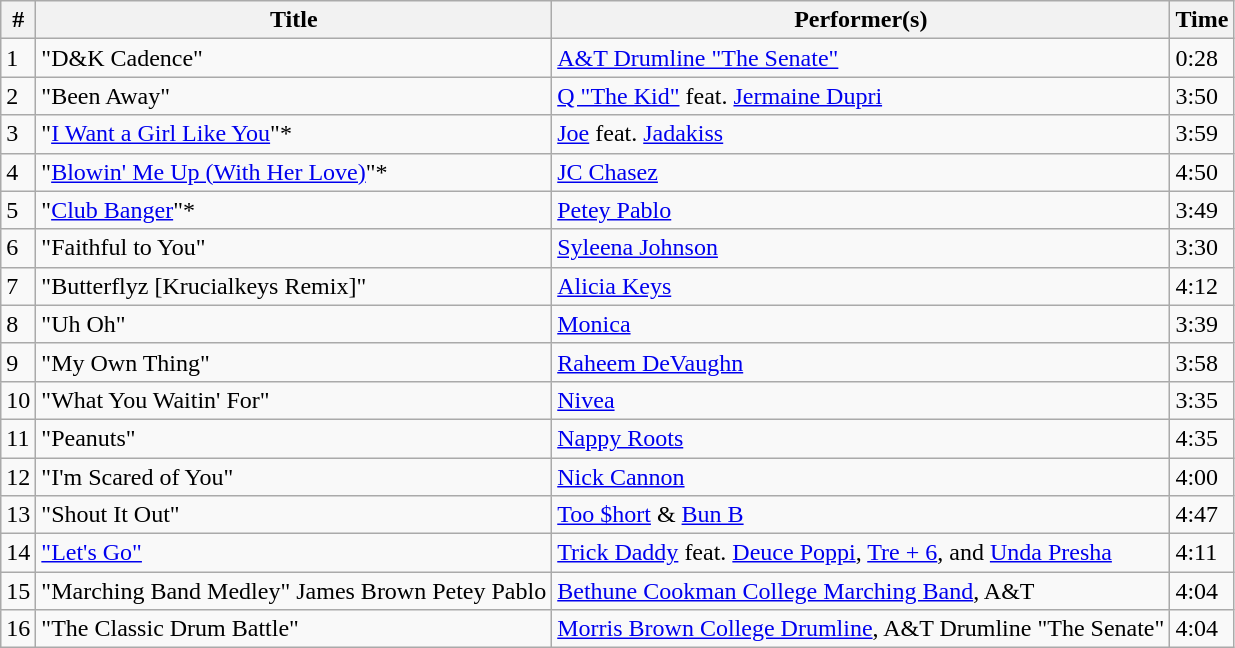<table class="wikitable">
<tr>
<th>#</th>
<th>Title</th>
<th>Performer(s)</th>
<th>Time</th>
</tr>
<tr>
<td>1</td>
<td>"D&K Cadence"</td>
<td><a href='#'>A&T Drumline "The Senate"</a></td>
<td>0:28</td>
</tr>
<tr>
<td>2</td>
<td>"Been Away"</td>
<td><a href='#'>Q "The Kid"</a> feat. <a href='#'>Jermaine Dupri</a></td>
<td>3:50</td>
</tr>
<tr>
<td>3</td>
<td>"<a href='#'>I Want a Girl Like You</a>"*</td>
<td><a href='#'>Joe</a> feat. <a href='#'>Jadakiss</a></td>
<td>3:59</td>
</tr>
<tr>
<td>4</td>
<td>"<a href='#'>Blowin' Me Up (With Her Love)</a>"*</td>
<td><a href='#'>JC Chasez</a></td>
<td>4:50</td>
</tr>
<tr>
<td>5</td>
<td>"<a href='#'>Club Banger</a>"*</td>
<td><a href='#'>Petey Pablo</a></td>
<td>3:49</td>
</tr>
<tr>
<td>6</td>
<td>"Faithful to You"</td>
<td><a href='#'>Syleena Johnson</a></td>
<td>3:30</td>
</tr>
<tr>
<td>7</td>
<td>"Butterflyz [Krucialkeys Remix]"</td>
<td><a href='#'>Alicia Keys</a></td>
<td>4:12</td>
</tr>
<tr>
<td>8</td>
<td>"Uh Oh"</td>
<td><a href='#'>Monica</a></td>
<td>3:39</td>
</tr>
<tr>
<td>9</td>
<td>"My Own Thing"</td>
<td><a href='#'>Raheem DeVaughn</a></td>
<td>3:58</td>
</tr>
<tr>
<td>10</td>
<td>"What You Waitin' For"</td>
<td><a href='#'>Nivea</a></td>
<td>3:35</td>
</tr>
<tr>
<td>11</td>
<td>"Peanuts"</td>
<td><a href='#'>Nappy Roots</a></td>
<td>4:35</td>
</tr>
<tr>
<td>12</td>
<td>"I'm Scared of You"</td>
<td><a href='#'>Nick Cannon</a></td>
<td>4:00</td>
</tr>
<tr>
<td>13</td>
<td>"Shout It Out"</td>
<td><a href='#'>Too $hort</a> & <a href='#'>Bun B</a></td>
<td>4:47</td>
</tr>
<tr>
<td>14</td>
<td><a href='#'>"Let's Go"</a></td>
<td><a href='#'>Trick Daddy</a> feat. <a href='#'>Deuce Poppi</a>, <a href='#'>Tre + 6</a>, and <a href='#'>Unda Presha</a></td>
<td>4:11</td>
</tr>
<tr>
<td>15</td>
<td>"Marching Band Medley" James Brown Petey Pablo</td>
<td><a href='#'>Bethune Cookman College Marching Band</a>, A&T</td>
<td>4:04</td>
</tr>
<tr>
<td>16</td>
<td>"The Classic Drum Battle"</td>
<td><a href='#'>Morris Brown College Drumline</a>, A&T Drumline "The Senate"</td>
<td>4:04</td>
</tr>
</table>
